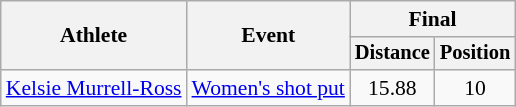<table class=wikitable style="font-size:90%">
<tr>
<th rowspan="2">Athlete</th>
<th rowspan="2">Event</th>
<th colspan="2">Final</th>
</tr>
<tr style="font-size:95%">
<th>Distance</th>
<th>Position</th>
</tr>
<tr align=center>
<td align=left><a href='#'>Kelsie Murrell-Ross</a></td>
<td align=left><a href='#'>Women's shot put</a></td>
<td>15.88</td>
<td>10</td>
</tr>
</table>
